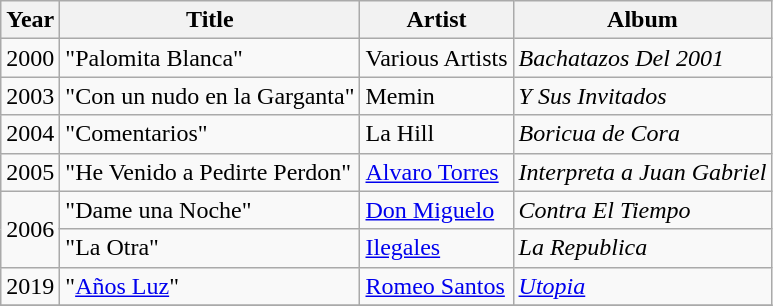<table class="wikitable">
<tr>
<th>Year</th>
<th>Title</th>
<th>Artist</th>
<th>Album</th>
</tr>
<tr>
<td rowspan="1">2000</td>
<td>"Palomita Blanca"</td>
<td>Various Artists</td>
<td><em>Bachatazos Del 2001</em></td>
</tr>
<tr>
<td rowspan="1">2003</td>
<td>"Con un nudo en la Garganta"</td>
<td>Memin</td>
<td><em>Y Sus Invitados</em></td>
</tr>
<tr>
<td rowspan="1">2004</td>
<td>"Comentarios"</td>
<td>La Hill</td>
<td><em>Boricua de Cora</em></td>
</tr>
<tr>
<td rowspan="1">2005</td>
<td>"He Venido a Pedirte Perdon"</td>
<td><a href='#'>Alvaro Torres</a></td>
<td><em>Interpreta a Juan Gabriel</em></td>
</tr>
<tr>
<td rowspan="2">2006</td>
<td>"Dame una Noche"</td>
<td><a href='#'>Don Miguelo</a></td>
<td><em>Contra El Tiempo</em></td>
</tr>
<tr>
<td>"La Otra"</td>
<td><a href='#'>Ilegales</a></td>
<td><em>La Republica</em></td>
</tr>
<tr>
<td rowspan="1">2019</td>
<td>"<a href='#'>Años Luz</a>"</td>
<td><a href='#'>Romeo Santos</a></td>
<td><em><a href='#'>Utopia</a></em></td>
</tr>
<tr>
</tr>
</table>
